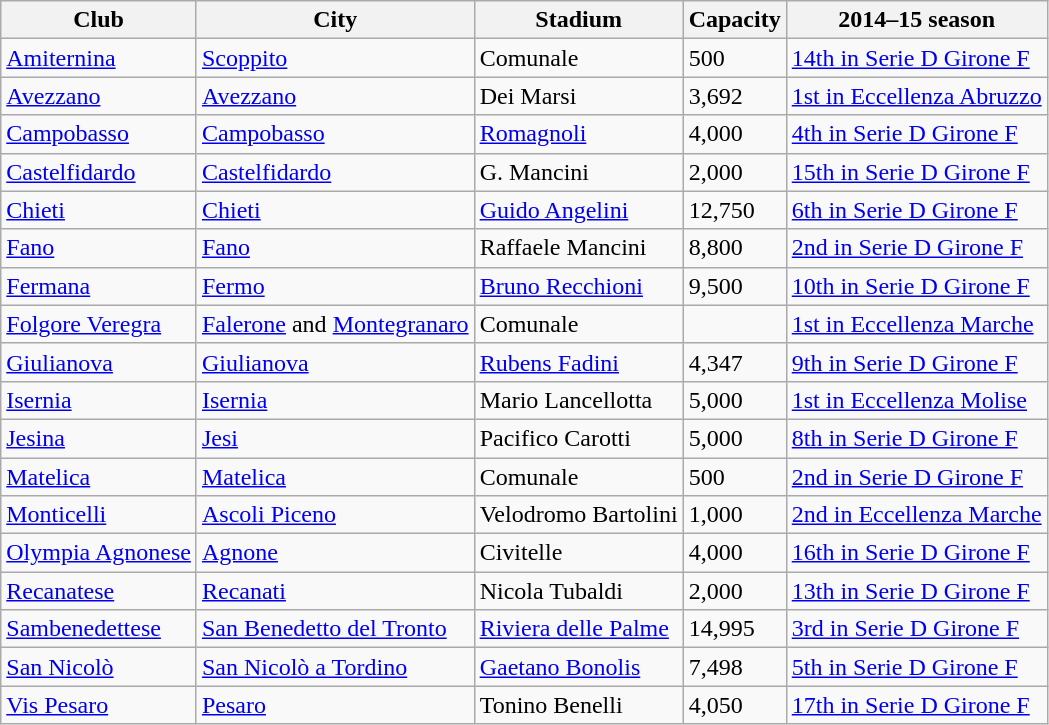<table class="wikitable sortable">
<tr>
<th>Club</th>
<th>City</th>
<th>Stadium</th>
<th>Capacity</th>
<th>2014–15 season</th>
</tr>
<tr>
<td><a href='#'>Amiternina</a></td>
<td><a href='#'>Scoppito</a></td>
<td>Comunale</td>
<td>500</td>
<td><a href='#'>14th in Serie D Girone F</a></td>
</tr>
<tr>
<td><a href='#'>Avezzano</a></td>
<td><a href='#'>Avezzano</a></td>
<td>Dei Marsi</td>
<td>3,692</td>
<td><a href='#'>1st in Eccellenza Abruzzo</a></td>
</tr>
<tr>
<td><a href='#'>Campobasso</a></td>
<td><a href='#'>Campobasso</a></td>
<td><a href='#'>Romagnoli</a></td>
<td>4,000</td>
<td><a href='#'>4th in Serie D Girone F</a></td>
</tr>
<tr>
<td><a href='#'>Castelfidardo</a></td>
<td><a href='#'>Castelfidardo</a></td>
<td>G. Mancini</td>
<td>2,000</td>
<td><a href='#'>15th in Serie D Girone F</a></td>
</tr>
<tr>
<td><a href='#'>Chieti</a></td>
<td><a href='#'>Chieti</a></td>
<td><a href='#'>Guido Angelini</a></td>
<td>12,750</td>
<td><a href='#'>6th in Serie D Girone F</a></td>
</tr>
<tr>
<td><a href='#'>Fano</a></td>
<td><a href='#'>Fano</a></td>
<td>Raffaele Mancini</td>
<td>8,800</td>
<td><a href='#'>2nd in Serie D Girone F</a></td>
</tr>
<tr>
<td><a href='#'>Fermana</a></td>
<td><a href='#'>Fermo</a></td>
<td><a href='#'>Bruno Recchioni</a></td>
<td>9,500</td>
<td><a href='#'>10th in Serie D Girone F</a></td>
</tr>
<tr>
<td><a href='#'>Folgore Veregra</a></td>
<td><a href='#'>Falerone</a> and <a href='#'>Montegranaro</a></td>
<td>Comunale</td>
<td></td>
<td><a href='#'>1st in Eccellenza Marche</a></td>
</tr>
<tr>
<td><a href='#'>Giulianova</a></td>
<td><a href='#'>Giulianova</a></td>
<td><a href='#'>Rubens Fadini</a></td>
<td>4,347</td>
<td><a href='#'>9th in Serie D Girone F</a></td>
</tr>
<tr>
<td><a href='#'>Isernia</a></td>
<td><a href='#'>Isernia</a></td>
<td>Mario Lancellotta</td>
<td>5,000</td>
<td><a href='#'>1st in Eccellenza Molise</a></td>
</tr>
<tr>
<td><a href='#'>Jesina</a></td>
<td><a href='#'>Jesi</a></td>
<td>Pacifico Carotti</td>
<td>5,000</td>
<td><a href='#'>8th in Serie D Girone F</a></td>
</tr>
<tr>
<td><a href='#'>Matelica</a></td>
<td><a href='#'>Matelica</a></td>
<td>Comunale</td>
<td>500</td>
<td><a href='#'>2nd in Serie D Girone F</a></td>
</tr>
<tr>
<td><a href='#'>Monticelli</a></td>
<td><a href='#'>Ascoli Piceno</a></td>
<td>Velodromo Bartolini</td>
<td>1,000</td>
<td><a href='#'>2nd in Eccellenza Marche</a></td>
</tr>
<tr>
<td><a href='#'>Olympia Agnonese</a></td>
<td><a href='#'>Agnone</a></td>
<td>Civitelle</td>
<td>4,000</td>
<td><a href='#'>16th in Serie D Girone F</a></td>
</tr>
<tr>
<td><a href='#'>Recanatese</a></td>
<td><a href='#'>Recanati</a></td>
<td>Nicola Tubaldi</td>
<td>2,000</td>
<td><a href='#'>13th in Serie D Girone F</a></td>
</tr>
<tr>
<td><a href='#'>Sambenedettese</a></td>
<td><a href='#'>San Benedetto del Tronto</a></td>
<td><a href='#'>Riviera delle Palme</a></td>
<td>14,995</td>
<td><a href='#'>3rd in Serie D Girone F</a></td>
</tr>
<tr>
<td><a href='#'>San Nicolò</a></td>
<td><a href='#'>San Nicolò a Tordino</a></td>
<td><a href='#'>Gaetano Bonolis</a></td>
<td>7,498</td>
<td><a href='#'>5th in Serie D Girone F</a></td>
</tr>
<tr>
<td><a href='#'>Vis Pesaro</a></td>
<td><a href='#'>Pesaro</a></td>
<td>Tonino Benelli</td>
<td>4,050</td>
<td><a href='#'>17th in Serie D Girone F</a></td>
</tr>
</table>
